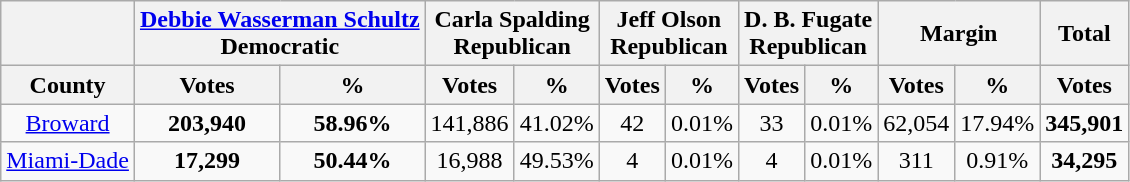<table class="wikitable sortable" style="text-align:center">
<tr>
<th></th>
<th style="text-align:center;" colspan="2"><a href='#'>Debbie Wasserman Schultz</a><br>Democratic</th>
<th style="text-align:center;" colspan="2">Carla Spalding<br>Republican</th>
<th style="text-align:center;" colspan="2">Jeff Olson<br>Republican</th>
<th style="text-align:center;" colspan="2">D. B. Fugate<br>Republican</th>
<th style="text-align:center;" colspan="2">Margin</th>
<th style="text-align:center;">Total</th>
</tr>
<tr>
<th align=center>County</th>
<th style="text-align:center;" data-sort-type="number">Votes</th>
<th style="text-align:center;" data-sort-type="number">%</th>
<th style="text-align:center;" data-sort-type="number">Votes</th>
<th style="text-align:center;" data-sort-type="number">%</th>
<th style="text-align:center;" data-sort-type="number">Votes</th>
<th style="text-align:center;" data-sort-type="number">%</th>
<th style="text-align:center;" data-sort-type="number">Votes</th>
<th style="text-align:center;" data-sort-type="number">%</th>
<th style="text-align:center;" data-sort-type="number">Votes</th>
<th style="text-align:center;" data-sort-type="number">%</th>
<th style="text-align:center;" data-sort-type="number">Votes</th>
</tr>
<tr>
<td align=center><a href='#'>Broward</a></td>
<td><strong>203,940</strong></td>
<td><strong>58.96%</strong></td>
<td>141,886</td>
<td>41.02%</td>
<td>42</td>
<td>0.01%</td>
<td>33</td>
<td>0.01%</td>
<td>62,054</td>
<td>17.94%</td>
<td><strong>345,901</strong></td>
</tr>
<tr>
<td align=center><a href='#'>Miami-Dade</a></td>
<td><strong>17,299</strong></td>
<td><strong>50.44%</strong></td>
<td>16,988</td>
<td>49.53%</td>
<td>4</td>
<td>0.01%</td>
<td>4</td>
<td>0.01%</td>
<td>311</td>
<td>0.91%</td>
<td><strong>34,295</strong></td>
</tr>
</table>
